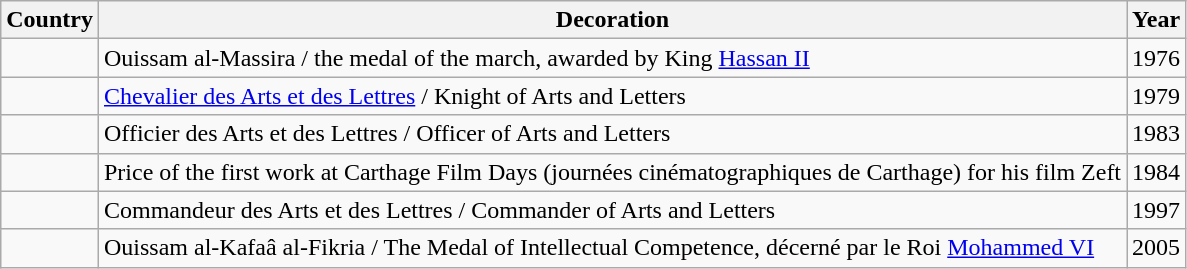<table class="wikitable" border="1">
<tr>
<th>Country</th>
<th>Decoration</th>
<th>Year</th>
</tr>
<tr>
<td></td>
<td>Ouissam al-Massira / the medal of the march, awarded by King <a href='#'>Hassan II</a></td>
<td align=center>1976</td>
</tr>
<tr>
<td></td>
<td><a href='#'>Chevalier des Arts et des Lettres</a> / Knight of Arts and Letters</td>
<td align=center>1979</td>
</tr>
<tr>
<td></td>
<td>Officier des Arts et des Lettres / Officer of Arts and Letters</td>
<td align=center>1983</td>
</tr>
<tr>
<td></td>
<td>Price of the first work at Carthage Film Days (journées cinématographiques de Carthage) for his film Zeft</td>
<td align=center>1984</td>
</tr>
<tr>
<td></td>
<td>Commandeur des Arts et des Lettres / Commander of Arts and Letters</td>
<td align=center>1997</td>
</tr>
<tr>
<td></td>
<td>Ouissam al-Kafaâ al-Fikria / The Medal of Intellectual Competence, décerné par le Roi <a href='#'>Mohammed VI</a></td>
<td align=center>2005</td>
</tr>
</table>
